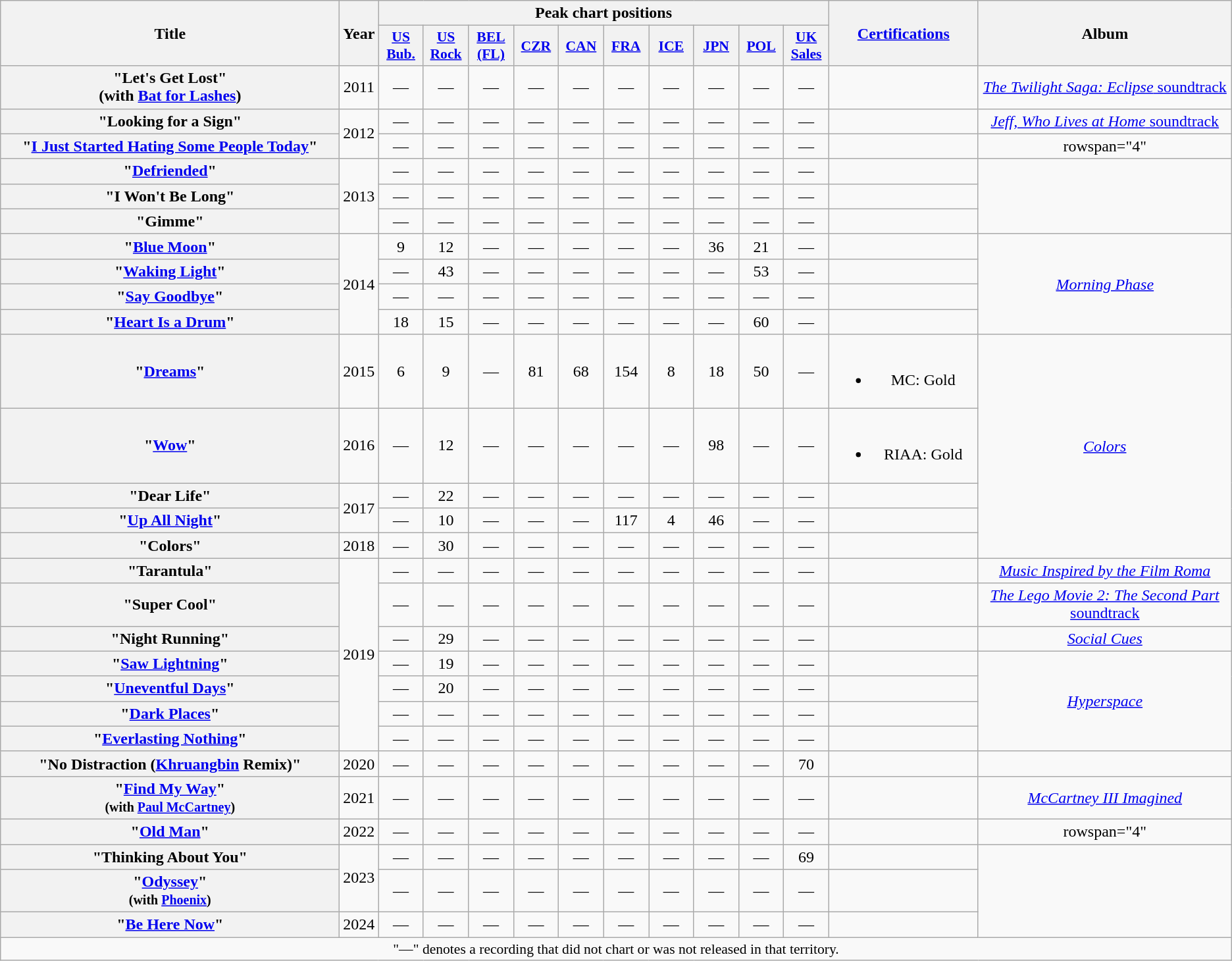<table class="wikitable plainrowheaders" style="text-align:center">
<tr>
<th scope="col" rowspan="2" style="width:21em;">Title</th>
<th scope="col" rowspan="2">Year</th>
<th scope="col" colspan="10">Peak chart positions</th>
<th scope="col" rowspan="2" style="width:9em;"><a href='#'>Certifications</a></th>
<th scope="col" rowspan="2">Album</th>
</tr>
<tr>
<th scope="col" style="width:2.7em;font-size:90%;"><a href='#'>US<br>Bub.</a><br></th>
<th scope="col" style="width:2.7em;font-size:90%;"><a href='#'>US<br>Rock</a><br></th>
<th scope="col" style="width:2.7em;font-size:90%;"><a href='#'>BEL<br>(FL)</a><br></th>
<th scope="col" style="width:2.7em;font-size:90%;"><a href='#'>CZR</a><br></th>
<th scope="col" style="width:2.7em;font-size:90%;"><a href='#'>CAN</a><br></th>
<th scope="col" style="width:2.7em;font-size:90%;"><a href='#'>FRA</a><br></th>
<th scope="col" style="width:2.7em;font-size:90%;"><a href='#'>ICE</a><br></th>
<th scope="col" style="width:2.7em;font-size:90%;"><a href='#'>JPN</a><br></th>
<th scope="col" style="width:2.7em;font-size:90%;"><a href='#'>POL</a><br></th>
<th scope="col" style="width:2.7em;font-size:90%;"><a href='#'>UK<br>Sales</a><br></th>
</tr>
<tr>
<th scope="row">"Let's Get Lost"<br><span>(with <a href='#'>Bat for Lashes</a>)</span></th>
<td>2011</td>
<td>—</td>
<td>—</td>
<td>—</td>
<td>—</td>
<td>—</td>
<td>—</td>
<td>—</td>
<td>—</td>
<td>—</td>
<td>—</td>
<td></td>
<td><a href='#'><em>The Twilight Saga: Eclipse</em> soundtrack</a></td>
</tr>
<tr>
<th scope="row">"Looking for a Sign"</th>
<td rowspan="2">2012</td>
<td>—</td>
<td>—</td>
<td>—</td>
<td>—</td>
<td>—</td>
<td>—</td>
<td>—</td>
<td>—</td>
<td>—</td>
<td>—</td>
<td></td>
<td><a href='#'><em>Jeff, Who Lives at Home</em> soundtrack</a></td>
</tr>
<tr>
<th scope="row">"<a href='#'>I Just Started Hating Some People Today</a>"</th>
<td>—</td>
<td>—</td>
<td>—</td>
<td>—</td>
<td>—</td>
<td>—</td>
<td>—</td>
<td>—</td>
<td>—</td>
<td>—</td>
<td></td>
<td>rowspan="4" </td>
</tr>
<tr>
<th scope="row">"<a href='#'>Defriended</a>"</th>
<td rowspan="3">2013</td>
<td>—</td>
<td>—</td>
<td>—</td>
<td>—</td>
<td>—</td>
<td>—</td>
<td>—</td>
<td>—</td>
<td>—</td>
<td>—</td>
<td></td>
</tr>
<tr>
<th scope="row">"I Won't Be Long"</th>
<td>—</td>
<td>—</td>
<td>—</td>
<td>—</td>
<td>—</td>
<td>—</td>
<td>—</td>
<td>—</td>
<td>—</td>
<td>—</td>
<td></td>
</tr>
<tr>
<th scope="row">"Gimme"</th>
<td>—</td>
<td>—</td>
<td>—</td>
<td>—</td>
<td>—</td>
<td>—</td>
<td>—</td>
<td>—</td>
<td>—</td>
<td>—</td>
<td></td>
</tr>
<tr>
<th scope="row">"<a href='#'>Blue Moon</a>"</th>
<td rowspan="4">2014</td>
<td>9</td>
<td>12</td>
<td>—</td>
<td>—</td>
<td>—</td>
<td>—</td>
<td>—</td>
<td>36</td>
<td>21</td>
<td>—</td>
<td></td>
<td rowspan="4"><em><a href='#'>Morning Phase</a></em></td>
</tr>
<tr>
<th scope="row">"<a href='#'>Waking Light</a>"</th>
<td>—</td>
<td>43</td>
<td>—</td>
<td>—</td>
<td>—</td>
<td>—</td>
<td>—</td>
<td>—</td>
<td>53</td>
<td>—</td>
<td></td>
</tr>
<tr>
<th scope="row">"<a href='#'>Say Goodbye</a>"</th>
<td>—</td>
<td>—</td>
<td>—</td>
<td>—</td>
<td>—</td>
<td>—</td>
<td>—</td>
<td>—</td>
<td>—</td>
<td>—</td>
<td></td>
</tr>
<tr>
<th scope="row">"<a href='#'>Heart Is a Drum</a>"</th>
<td>18</td>
<td>15</td>
<td>—</td>
<td>—</td>
<td>—</td>
<td>—</td>
<td>—</td>
<td>—</td>
<td>60</td>
<td>—</td>
<td></td>
</tr>
<tr>
<th scope="row">"<a href='#'>Dreams</a>"</th>
<td>2015</td>
<td>6</td>
<td>9</td>
<td>—</td>
<td>81</td>
<td>68</td>
<td>154</td>
<td>8</td>
<td>18</td>
<td>50</td>
<td>—</td>
<td><br><ul><li>MC: Gold</li></ul></td>
<td rowspan="5"><em><a href='#'>Colors</a></em></td>
</tr>
<tr>
<th scope="row">"<a href='#'>Wow</a>"</th>
<td>2016</td>
<td>—</td>
<td>12</td>
<td>—</td>
<td>—</td>
<td>—</td>
<td>—</td>
<td>—</td>
<td>98</td>
<td>—</td>
<td>—</td>
<td><br><ul><li>RIAA: Gold</li></ul></td>
</tr>
<tr>
<th scope="row">"Dear Life"</th>
<td rowspan="2">2017</td>
<td>—</td>
<td>22</td>
<td>—</td>
<td>—</td>
<td>—</td>
<td>—</td>
<td>—</td>
<td>—</td>
<td>—</td>
<td>—</td>
<td></td>
</tr>
<tr>
<th scope="row">"<a href='#'>Up All Night</a>"</th>
<td>—</td>
<td>10</td>
<td>—</td>
<td>—</td>
<td>—</td>
<td>117</td>
<td>4</td>
<td>46</td>
<td>—</td>
<td>—</td>
<td></td>
</tr>
<tr>
<th scope="row">"Colors"</th>
<td>2018</td>
<td>—</td>
<td>30</td>
<td>—</td>
<td>—</td>
<td>—</td>
<td>—</td>
<td>—</td>
<td>—</td>
<td>—</td>
<td>—</td>
<td></td>
</tr>
<tr>
<th scope="row">"Tarantula"</th>
<td rowspan="7">2019</td>
<td>—</td>
<td>—</td>
<td>—</td>
<td>—</td>
<td>—</td>
<td>—</td>
<td>—</td>
<td>—</td>
<td>—</td>
<td>—</td>
<td></td>
<td><em><a href='#'>Music Inspired by the Film Roma</a></em></td>
</tr>
<tr>
<th scope="row">"Super Cool"<br></th>
<td>—</td>
<td>—</td>
<td>—</td>
<td>—</td>
<td>—</td>
<td>—</td>
<td>—</td>
<td>—</td>
<td>—</td>
<td>—</td>
<td></td>
<td><a href='#'><em>The Lego Movie 2: The Second Part</em> soundtrack</a></td>
</tr>
<tr>
<th scope="row">"Night Running"<br></th>
<td>—</td>
<td>29</td>
<td>—</td>
<td>—</td>
<td>—</td>
<td>—</td>
<td>—</td>
<td>—</td>
<td>—</td>
<td>—</td>
<td></td>
<td><em><a href='#'>Social Cues</a></em></td>
</tr>
<tr>
<th scope="row">"<a href='#'>Saw Lightning</a>"</th>
<td>—</td>
<td>19</td>
<td>—</td>
<td>—</td>
<td>—</td>
<td>—</td>
<td>—</td>
<td>—</td>
<td>—</td>
<td>—</td>
<td></td>
<td rowspan="4"><em><a href='#'>Hyperspace</a></em></td>
</tr>
<tr>
<th scope="row">"<a href='#'>Uneventful Days</a>"</th>
<td>—</td>
<td>20</td>
<td>—</td>
<td>—</td>
<td>—</td>
<td>—</td>
<td>—</td>
<td>—</td>
<td>—</td>
<td>—</td>
<td></td>
</tr>
<tr>
<th scope="row">"<a href='#'>Dark Places</a>"</th>
<td>—</td>
<td>—</td>
<td>—</td>
<td>—</td>
<td>—</td>
<td>—</td>
<td>—</td>
<td>—</td>
<td>—</td>
<td>—</td>
<td></td>
</tr>
<tr>
<th scope="row">"<a href='#'>Everlasting Nothing</a>"</th>
<td>—</td>
<td>—</td>
<td>—</td>
<td>—</td>
<td>—</td>
<td>—</td>
<td>—</td>
<td>—</td>
<td>—</td>
<td>—</td>
<td></td>
</tr>
<tr>
<th scope="row">"No Distraction (<a href='#'>Khruangbin</a> Remix)"</th>
<td>2020</td>
<td>—</td>
<td>—</td>
<td>—</td>
<td>—</td>
<td>—</td>
<td>—</td>
<td>—</td>
<td>—</td>
<td>—</td>
<td>70</td>
<td></td>
<td></td>
</tr>
<tr>
<th scope="row">"<a href='#'>Find My Way</a>"<br><small>(with <a href='#'>Paul McCartney</a>)</small></th>
<td>2021</td>
<td>—</td>
<td>—</td>
<td>—</td>
<td>—</td>
<td>—</td>
<td>—</td>
<td>—</td>
<td>—</td>
<td>—</td>
<td>—</td>
<td></td>
<td><em><a href='#'>McCartney III Imagined</a></em></td>
</tr>
<tr>
<th scope="row">"<a href='#'>Old Man</a>"</th>
<td>2022</td>
<td>—</td>
<td>—</td>
<td>—</td>
<td>—</td>
<td>—</td>
<td>—</td>
<td>—</td>
<td>—</td>
<td>—</td>
<td>—</td>
<td></td>
<td>rowspan="4" </td>
</tr>
<tr>
<th scope="row">"Thinking About You"</th>
<td rowspan="2">2023</td>
<td>—</td>
<td>—</td>
<td>—</td>
<td>—</td>
<td>—</td>
<td>—</td>
<td>—</td>
<td>—</td>
<td>—</td>
<td>69</td>
<td></td>
</tr>
<tr>
<th scope="row">"<a href='#'>Odyssey</a>"<br><small>(with <a href='#'>Phoenix</a>)</small></th>
<td>—</td>
<td>—</td>
<td>—</td>
<td>—</td>
<td>—</td>
<td>—</td>
<td>—</td>
<td>—</td>
<td>—</td>
<td>—</td>
<td></td>
</tr>
<tr>
<th scope="row">"<a href='#'>Be Here Now</a>"</th>
<td>2024</td>
<td>—</td>
<td>—</td>
<td>—</td>
<td>—</td>
<td>—</td>
<td>—</td>
<td>—</td>
<td>—</td>
<td>—</td>
<td>—</td>
<td></td>
</tr>
<tr>
<td colspan="14" style="font-size:90%">"—" denotes a recording that did not chart or was not released in that territory.</td>
</tr>
</table>
